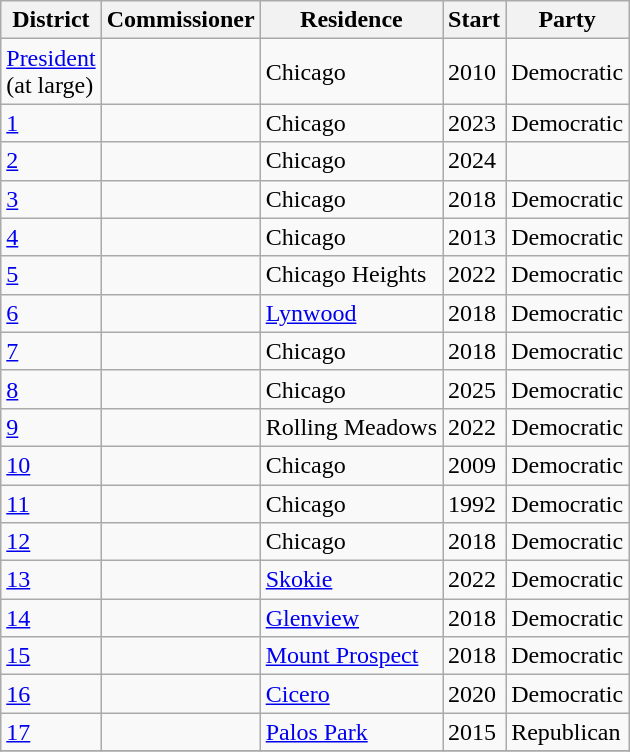<table class="wikitable sortable">
<tr>
<th>District</th>
<th>Commissioner</th>
<th>Residence</th>
<th>Start</th>
<th>Party</th>
</tr>
<tr>
<td><a href='#'>President</a><br>(at large)</td>
<td></td>
<td>Chicago</td>
<td>2010</td>
<td>Democratic</td>
</tr>
<tr>
<td><a href='#'>1</a></td>
<td></td>
<td>Chicago</td>
<td>2023</td>
<td>Democratic</td>
</tr>
<tr>
<td><a href='#'>2</a></td>
<td></td>
<td>Chicago</td>
<td>2024</td>
<td></td>
</tr>
<tr>
<td><a href='#'>3</a></td>
<td></td>
<td>Chicago</td>
<td>2018</td>
<td>Democratic</td>
</tr>
<tr>
<td><a href='#'>4</a></td>
<td></td>
<td>Chicago</td>
<td>2013</td>
<td>Democratic</td>
</tr>
<tr>
<td><a href='#'>5</a></td>
<td></td>
<td>Chicago Heights</td>
<td>2022</td>
<td>Democratic</td>
</tr>
<tr>
<td><a href='#'>6</a></td>
<td></td>
<td><a href='#'>Lynwood</a></td>
<td>2018</td>
<td>Democratic</td>
</tr>
<tr>
<td><a href='#'>7</a></td>
<td></td>
<td>Chicago</td>
<td>2018</td>
<td>Democratic</td>
</tr>
<tr>
<td><a href='#'>8</a></td>
<td></td>
<td>Chicago</td>
<td>2025</td>
<td>Democratic</td>
</tr>
<tr>
<td><a href='#'>9</a></td>
<td></td>
<td>Rolling Meadows</td>
<td>2022</td>
<td>Democratic</td>
</tr>
<tr>
<td><a href='#'>10</a></td>
<td></td>
<td>Chicago</td>
<td>2009</td>
<td>Democratic</td>
</tr>
<tr>
<td><a href='#'>11</a></td>
<td></td>
<td>Chicago</td>
<td>1992</td>
<td>Democratic</td>
</tr>
<tr>
<td><a href='#'>12</a></td>
<td></td>
<td>Chicago</td>
<td>2018</td>
<td>Democratic</td>
</tr>
<tr>
<td><a href='#'>13</a></td>
<td></td>
<td><a href='#'>Skokie</a></td>
<td>2022</td>
<td>Democratic</td>
</tr>
<tr>
<td><a href='#'>14</a></td>
<td></td>
<td><a href='#'>Glenview</a></td>
<td>2018</td>
<td>Democratic</td>
</tr>
<tr>
<td><a href='#'>15</a></td>
<td></td>
<td><a href='#'>Mount Prospect</a></td>
<td>2018</td>
<td>Democratic</td>
</tr>
<tr>
<td><a href='#'>16</a></td>
<td></td>
<td><a href='#'>Cicero</a></td>
<td>2020</td>
<td>Democratic</td>
</tr>
<tr>
<td><a href='#'>17</a></td>
<td></td>
<td><a href='#'>Palos Park</a></td>
<td>2015</td>
<td>Republican</td>
</tr>
<tr>
</tr>
</table>
